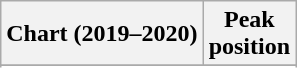<table class="wikitable sortable plainrowheaders" style="text-align:center">
<tr>
<th scope="col">Chart (2019–2020)</th>
<th scope="col">Peak<br>position</th>
</tr>
<tr>
</tr>
<tr>
</tr>
<tr>
</tr>
<tr>
</tr>
<tr>
</tr>
<tr>
</tr>
<tr>
</tr>
</table>
